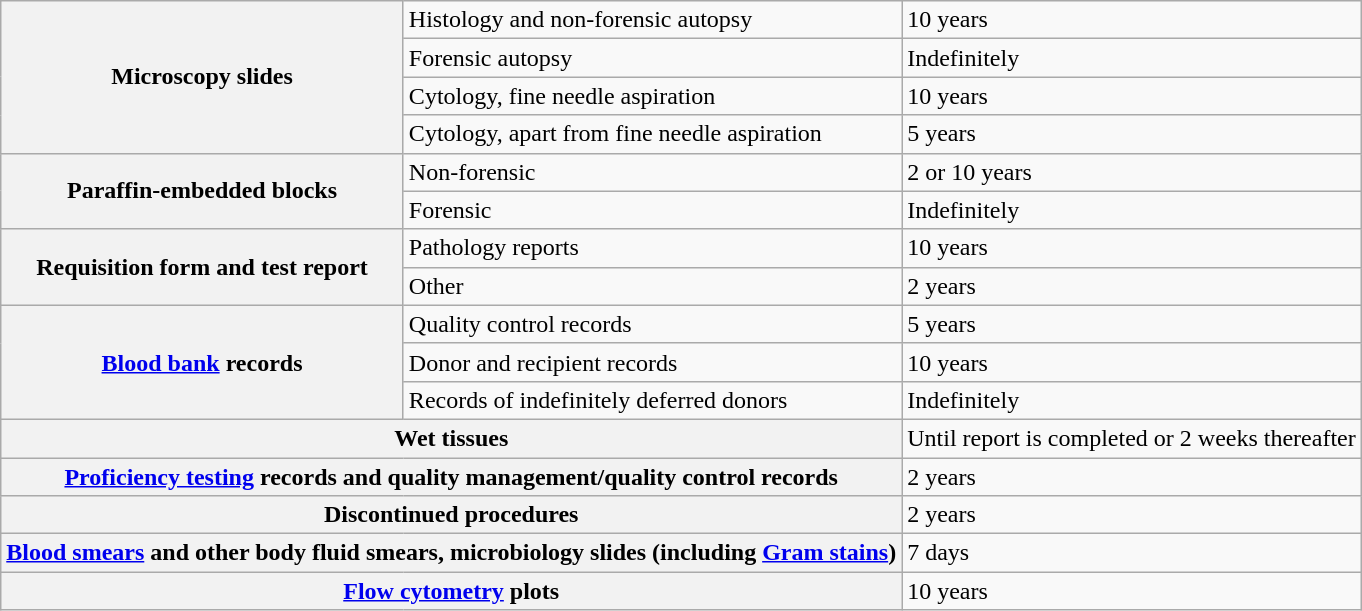<table class=wikitable>
<tr>
<th rowspan=4>Microscopy slides</th>
<td>Histology and non-forensic autopsy</td>
<td>10 years</td>
</tr>
<tr>
<td>Forensic autopsy</td>
<td>Indefinitely</td>
</tr>
<tr>
<td>Cytology, fine needle aspiration</td>
<td>10 years</td>
</tr>
<tr>
<td>Cytology, apart from fine needle aspiration</td>
<td>5 years</td>
</tr>
<tr>
<th rowspan=2>Paraffin-embedded blocks</th>
<td>Non-forensic</td>
<td>2 or 10 years</td>
</tr>
<tr>
<td>Forensic</td>
<td>Indefinitely</td>
</tr>
<tr>
<th rowspan=2>Requisition form and test report</th>
<td>Pathology reports</td>
<td>10 years</td>
</tr>
<tr>
<td>Other</td>
<td>2 years</td>
</tr>
<tr>
<th rowspan=3><a href='#'>Blood bank</a> records</th>
<td>Quality control records</td>
<td>5 years</td>
</tr>
<tr>
<td>Donor and recipient records</td>
<td>10 years</td>
</tr>
<tr>
<td>Records of indefinitely deferred donors</td>
<td>Indefinitely</td>
</tr>
<tr>
<th colspan=2>Wet tissues</th>
<td>Until report is completed or 2 weeks thereafter</td>
</tr>
<tr>
<th colspan=2><a href='#'>Proficiency testing</a> records and quality management/quality control records</th>
<td>2 years</td>
</tr>
<tr>
<th colspan=2>Discontinued procedures</th>
<td>2 years</td>
</tr>
<tr>
<th colspan=2><a href='#'>Blood smears</a> and other body fluid smears, microbiology slides (including <a href='#'>Gram stains</a>)</th>
<td>7 days</td>
</tr>
<tr>
<th colspan=2><a href='#'>Flow cytometry</a> plots</th>
<td>10 years</td>
</tr>
</table>
